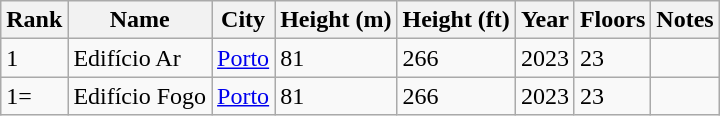<table class="wikitable">
<tr>
<th>Rank</th>
<th>Name</th>
<th>City</th>
<th>Height (m)</th>
<th>Height (ft)</th>
<th>Year</th>
<th>Floors</th>
<th>Notes</th>
</tr>
<tr>
<td>1</td>
<td>Edifício Ar</td>
<td><a href='#'>Porto</a></td>
<td>81</td>
<td>266</td>
<td>2023</td>
<td>23</td>
<td></td>
</tr>
<tr>
<td>1=</td>
<td>Edifício Fogo</td>
<td><a href='#'>Porto</a></td>
<td>81</td>
<td>266</td>
<td>2023</td>
<td>23</td>
<td></td>
</tr>
</table>
